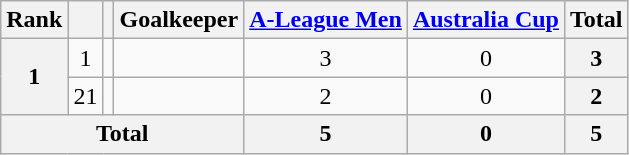<table class="wikitable" style="text-align:center">
<tr>
<th>Rank</th>
<th></th>
<th></th>
<th>Goalkeeper</th>
<th><a href='#'>A-League Men</a></th>
<th><a href='#'>Australia Cup</a></th>
<th>Total</th>
</tr>
<tr>
<th rowspan="2">1</th>
<td>1</td>
<td></td>
<td align="left"></td>
<td>3</td>
<td>0</td>
<th>3</th>
</tr>
<tr>
<td>21</td>
<td></td>
<td align="left"></td>
<td>2</td>
<td>0</td>
<th>2</th>
</tr>
<tr>
<th colspan="4">Total</th>
<th>5</th>
<th>0</th>
<th>5</th>
</tr>
</table>
